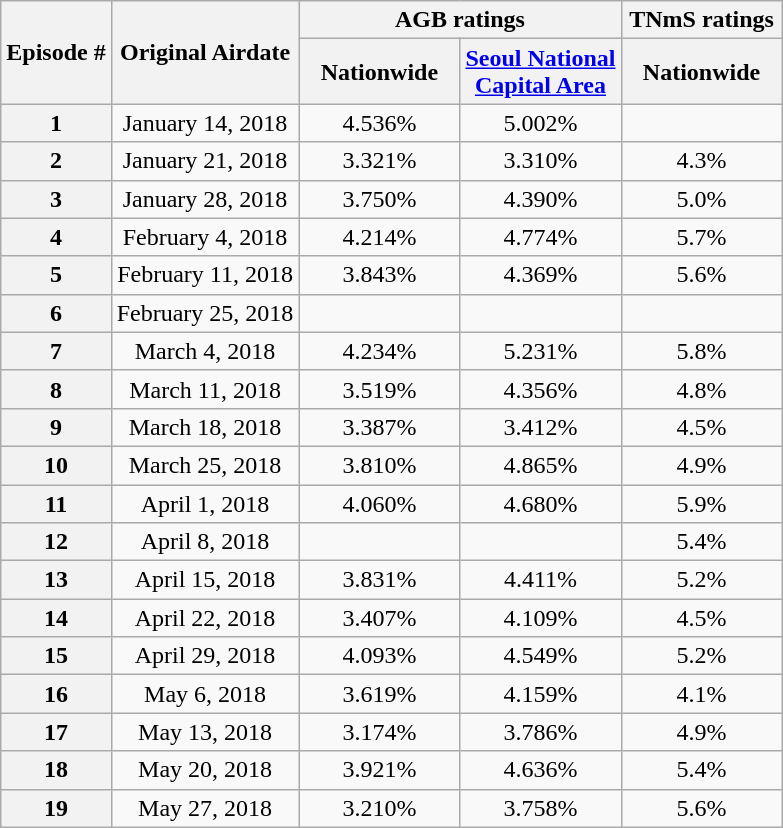<table class="wikitable sortable" style="text-align:center;">
<tr>
<th rowspan=2>Episode #</th>
<th rowspan=2>Original Airdate</th>
<th colspan=2>AGB ratings</th>
<th>TNmS ratings</th>
</tr>
<tr>
<th width=100>Nationwide</th>
<th width=100><a href='#'>Seoul National Capital Area</a></th>
<th width=100>Nationwide</th>
</tr>
<tr>
<th>1</th>
<td>January 14, 2018</td>
<td>4.536%</td>
<td>5.002%</td>
<td></td>
</tr>
<tr>
<th>2</th>
<td>January 21, 2018</td>
<td>3.321%</td>
<td>3.310%</td>
<td>4.3%</td>
</tr>
<tr>
<th>3</th>
<td>January 28, 2018</td>
<td>3.750%</td>
<td>4.390%</td>
<td>5.0%</td>
</tr>
<tr>
<th>4</th>
<td>February 4, 2018</td>
<td>4.214%</td>
<td>4.774%</td>
<td>5.7%</td>
</tr>
<tr>
<th>5</th>
<td>February 11, 2018</td>
<td>3.843%</td>
<td>4.369%</td>
<td>5.6%</td>
</tr>
<tr>
<th>6</th>
<td>February 25, 2018</td>
<td></td>
<td></td>
<td></td>
</tr>
<tr>
<th>7</th>
<td>March 4, 2018</td>
<td>4.234%</td>
<td>5.231%</td>
<td>5.8%</td>
</tr>
<tr>
<th>8</th>
<td>March 11, 2018</td>
<td>3.519%</td>
<td>4.356%</td>
<td>4.8%</td>
</tr>
<tr>
<th>9</th>
<td>March 18, 2018</td>
<td>3.387%</td>
<td>3.412%</td>
<td>4.5%</td>
</tr>
<tr>
<th>10</th>
<td>March 25, 2018</td>
<td>3.810%</td>
<td>4.865%</td>
<td>4.9%</td>
</tr>
<tr>
<th>11</th>
<td>April 1, 2018</td>
<td>4.060%</td>
<td>4.680%</td>
<td>5.9%</td>
</tr>
<tr>
<th>12</th>
<td>April 8, 2018</td>
<td></td>
<td></td>
<td>5.4%</td>
</tr>
<tr>
<th>13</th>
<td>April 15, 2018</td>
<td>3.831%</td>
<td>4.411%</td>
<td>5.2%</td>
</tr>
<tr>
<th>14</th>
<td>April 22, 2018</td>
<td>3.407%</td>
<td>4.109%</td>
<td>4.5%</td>
</tr>
<tr>
<th>15</th>
<td>April 29, 2018</td>
<td>4.093%</td>
<td>4.549%</td>
<td>5.2%</td>
</tr>
<tr>
<th>16</th>
<td>May 6, 2018</td>
<td>3.619%</td>
<td>4.159%</td>
<td>4.1%</td>
</tr>
<tr>
<th>17</th>
<td>May 13, 2018</td>
<td>3.174%</td>
<td>3.786%</td>
<td>4.9%</td>
</tr>
<tr>
<th>18</th>
<td>May 20, 2018</td>
<td>3.921%</td>
<td>4.636%</td>
<td>5.4%</td>
</tr>
<tr>
<th>19</th>
<td>May 27, 2018</td>
<td>3.210%</td>
<td>3.758%</td>
<td>5.6%</td>
</tr>
</table>
